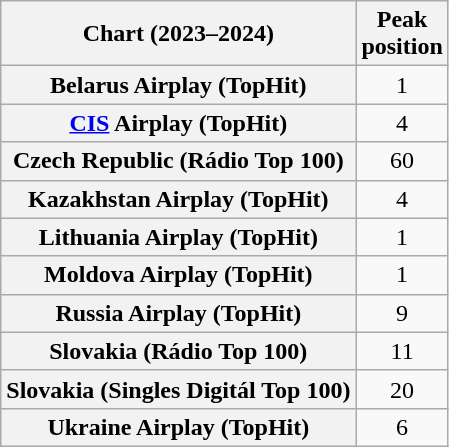<table class="wikitable sortable plainrowheaders" style="text-align:center">
<tr>
<th scope="col">Chart (2023–2024)</th>
<th scope="col">Peak<br>position</th>
</tr>
<tr>
<th scope="row">Belarus Airplay (TopHit)</th>
<td>1</td>
</tr>
<tr>
<th scope="row"><a href='#'>CIS</a> Airplay (TopHit)</th>
<td>4</td>
</tr>
<tr>
<th scope="row">Czech Republic (Rádio Top 100)</th>
<td>60</td>
</tr>
<tr>
<th scope="row">Kazakhstan Airplay (TopHit)</th>
<td>4</td>
</tr>
<tr>
<th scope="row">Lithuania Airplay (TopHit)</th>
<td>1</td>
</tr>
<tr>
<th scope="row">Moldova Airplay (TopHit)</th>
<td>1</td>
</tr>
<tr>
<th scope="row">Russia Airplay (TopHit)</th>
<td>9</td>
</tr>
<tr>
<th scope="row">Slovakia (Rádio Top 100)</th>
<td>11</td>
</tr>
<tr>
<th scope="row">Slovakia (Singles Digitál Top 100)</th>
<td>20</td>
</tr>
<tr>
<th scope="row">Ukraine Airplay (TopHit)</th>
<td>6</td>
</tr>
</table>
